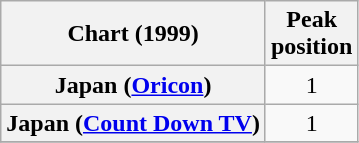<table class="wikitable plainrowheaders">
<tr>
<th>Chart (1999)</th>
<th>Peak<br>position</th>
</tr>
<tr>
<th scope="row">Japan (<a href='#'>Oricon</a>)</th>
<td style="text-align:center;">1</td>
</tr>
<tr>
<th scope="row">Japan (<a href='#'>Count Down TV</a>)</th>
<td style="text-align:center;">1</td>
</tr>
<tr>
</tr>
</table>
